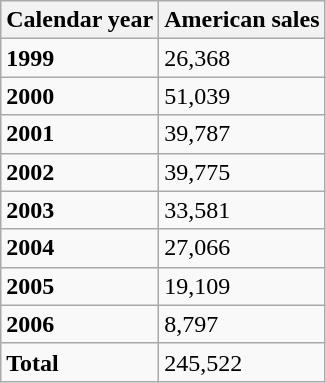<table class="wikitable">
<tr>
<th>Calendar year</th>
<th>American sales</th>
</tr>
<tr>
<td><strong>1999</strong></td>
<td>26,368</td>
</tr>
<tr>
<td><strong>2000</strong></td>
<td>51,039</td>
</tr>
<tr>
<td><strong>2001</strong></td>
<td>39,787</td>
</tr>
<tr>
<td><strong>2002</strong></td>
<td>39,775</td>
</tr>
<tr>
<td><strong>2003</strong></td>
<td>33,581</td>
</tr>
<tr>
<td><strong>2004</strong></td>
<td>27,066</td>
</tr>
<tr>
<td><strong>2005</strong></td>
<td>19,109</td>
</tr>
<tr>
<td><strong>2006</strong></td>
<td>8,797</td>
</tr>
<tr>
<td><strong>Total</strong></td>
<td>245,522</td>
</tr>
</table>
